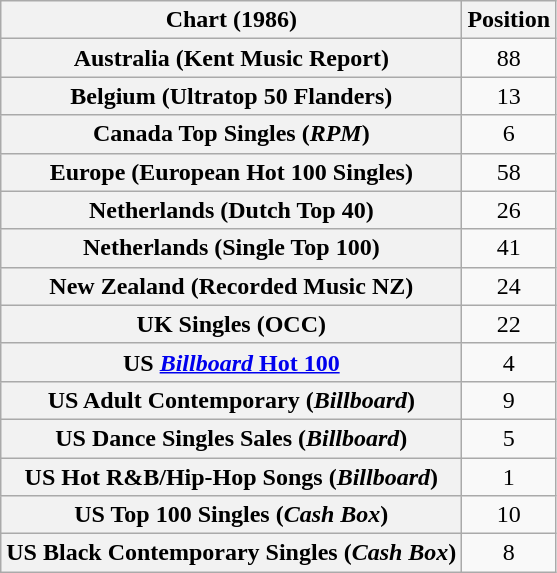<table class="wikitable sortable plainrowheaders" style="text-align:center">
<tr>
<th scope="col">Chart (1986)</th>
<th scope="col">Position</th>
</tr>
<tr>
<th scope="row">Australia (Kent Music Report)</th>
<td>88</td>
</tr>
<tr>
<th scope="row">Belgium (Ultratop 50 Flanders)</th>
<td>13</td>
</tr>
<tr>
<th scope="row">Canada Top Singles (<em>RPM</em>)</th>
<td>6</td>
</tr>
<tr>
<th scope="row">Europe (European Hot 100 Singles)</th>
<td>58</td>
</tr>
<tr>
<th scope="row">Netherlands (Dutch Top 40)</th>
<td>26</td>
</tr>
<tr>
<th scope="row">Netherlands (Single Top 100)</th>
<td>41</td>
</tr>
<tr>
<th scope="row">New Zealand (Recorded Music NZ)</th>
<td>24</td>
</tr>
<tr>
<th scope="row">UK Singles (OCC)</th>
<td>22</td>
</tr>
<tr>
<th scope="row">US <a href='#'><em>Billboard</em> Hot 100</a></th>
<td>4</td>
</tr>
<tr>
<th scope="row">US Adult Contemporary (<em>Billboard</em>)</th>
<td>9</td>
</tr>
<tr>
<th scope="row">US Dance Singles Sales (<em>Billboard</em>)</th>
<td>5</td>
</tr>
<tr>
<th scope="row">US Hot R&B/Hip-Hop Songs (<em>Billboard</em>)</th>
<td>1</td>
</tr>
<tr>
<th scope="row">US Top 100 Singles (<em>Cash Box</em>)</th>
<td>10</td>
</tr>
<tr>
<th scope="row">US Black Contemporary Singles (<em>Cash Box</em>)</th>
<td>8</td>
</tr>
</table>
